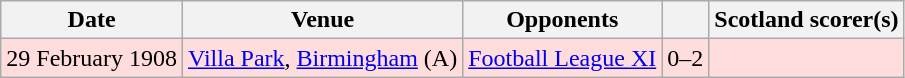<table class="wikitable">
<tr>
<th>Date</th>
<th>Venue</th>
<th>Opponents</th>
<th></th>
<th>Scotland scorer(s)</th>
</tr>
<tr bgcolor=#ffdddd>
<td>29 February 1908</td>
<td><a href='#'>Villa Park</a>, <a href='#'>Birmingham</a> (A)</td>
<td> <a href='#'>Football League XI</a></td>
<td align=center>0–2</td>
<td></td>
</tr>
</table>
